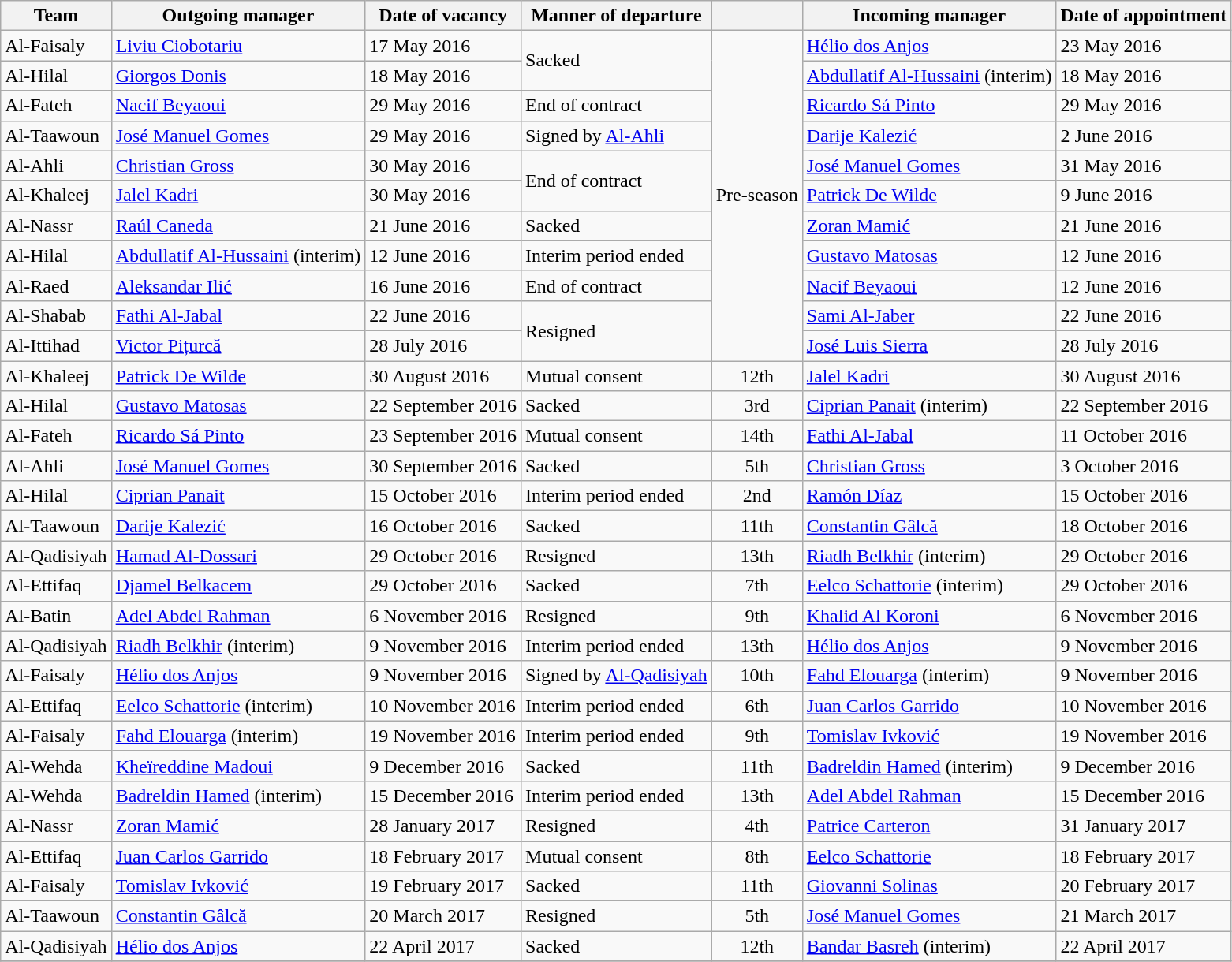<table class="wikitable">
<tr>
<th>Team</th>
<th>Outgoing manager</th>
<th>Date of vacancy</th>
<th>Manner of departure</th>
<th></th>
<th>Incoming manager</th>
<th>Date of appointment</th>
</tr>
<tr>
<td>Al-Faisaly</td>
<td> <a href='#'>Liviu Ciobotariu</a></td>
<td>17 May 2016</td>
<td rowspan=2>Sacked</td>
<td rowspan=11>Pre-season</td>
<td> <a href='#'>Hélio dos Anjos</a></td>
<td>23 May 2016</td>
</tr>
<tr>
<td>Al-Hilal</td>
<td> <a href='#'>Giorgos Donis</a></td>
<td>18 May 2016</td>
<td> <a href='#'>Abdullatif Al-Hussaini</a> (interim)</td>
<td>18 May 2016</td>
</tr>
<tr>
<td>Al-Fateh</td>
<td> <a href='#'>Nacif Beyaoui</a></td>
<td>29 May 2016</td>
<td>End of contract</td>
<td> <a href='#'>Ricardo Sá Pinto</a></td>
<td>29 May 2016</td>
</tr>
<tr>
<td>Al-Taawoun</td>
<td> <a href='#'>José Manuel Gomes</a></td>
<td>29 May 2016</td>
<td>Signed by <a href='#'>Al-Ahli</a></td>
<td> <a href='#'>Darije Kalezić</a></td>
<td>2 June 2016</td>
</tr>
<tr>
<td>Al-Ahli</td>
<td> <a href='#'>Christian Gross</a></td>
<td>30 May 2016</td>
<td rowspan=2>End of contract</td>
<td> <a href='#'>José Manuel Gomes</a></td>
<td>31 May 2016</td>
</tr>
<tr>
<td>Al-Khaleej</td>
<td> <a href='#'>Jalel Kadri</a></td>
<td>30 May 2016</td>
<td> <a href='#'>Patrick De Wilde</a></td>
<td>9 June 2016</td>
</tr>
<tr>
<td>Al-Nassr</td>
<td> <a href='#'>Raúl Caneda</a></td>
<td>21 June 2016</td>
<td>Sacked</td>
<td> <a href='#'>Zoran Mamić</a></td>
<td>21 June 2016</td>
</tr>
<tr>
<td>Al-Hilal</td>
<td> <a href='#'>Abdullatif Al-Hussaini</a> (interim)</td>
<td>12 June 2016</td>
<td>Interim period ended</td>
<td> <a href='#'>Gustavo Matosas</a></td>
<td>12 June 2016</td>
</tr>
<tr>
<td>Al-Raed</td>
<td> <a href='#'>Aleksandar Ilić</a></td>
<td>16 June 2016</td>
<td>End of contract</td>
<td> <a href='#'>Nacif Beyaoui</a></td>
<td>12 June 2016</td>
</tr>
<tr>
<td>Al-Shabab</td>
<td> <a href='#'>Fathi Al-Jabal</a></td>
<td>22 June 2016</td>
<td rowspan=2>Resigned</td>
<td> <a href='#'>Sami Al-Jaber</a></td>
<td>22 June 2016</td>
</tr>
<tr>
<td>Al-Ittihad</td>
<td> <a href='#'>Victor Pițurcă</a></td>
<td>28 July 2016</td>
<td> <a href='#'>José Luis Sierra</a></td>
<td>28 July 2016</td>
</tr>
<tr>
<td>Al-Khaleej</td>
<td> <a href='#'>Patrick De Wilde</a></td>
<td>30 August 2016</td>
<td>Mutual consent</td>
<td align=center>12th</td>
<td> <a href='#'>Jalel Kadri</a></td>
<td>30 August 2016</td>
</tr>
<tr>
<td>Al-Hilal</td>
<td> <a href='#'>Gustavo Matosas</a></td>
<td>22 September 2016</td>
<td>Sacked</td>
<td align=center>3rd</td>
<td> <a href='#'>Ciprian Panait</a> (interim)</td>
<td>22 September 2016</td>
</tr>
<tr>
<td>Al-Fateh</td>
<td> <a href='#'>Ricardo Sá Pinto</a></td>
<td>23 September 2016</td>
<td>Mutual consent</td>
<td align=center>14th</td>
<td> <a href='#'>Fathi Al-Jabal</a></td>
<td>11 October 2016</td>
</tr>
<tr>
<td>Al-Ahli</td>
<td> <a href='#'>José Manuel Gomes</a></td>
<td>30 September 2016</td>
<td>Sacked</td>
<td align=center>5th</td>
<td> <a href='#'>Christian Gross</a></td>
<td>3 October 2016</td>
</tr>
<tr>
<td>Al-Hilal</td>
<td> <a href='#'>Ciprian Panait</a></td>
<td>15 October 2016</td>
<td>Interim period ended</td>
<td align=center>2nd</td>
<td> <a href='#'>Ramón Díaz</a></td>
<td>15 October 2016</td>
</tr>
<tr>
<td>Al-Taawoun</td>
<td> <a href='#'>Darije Kalezić</a></td>
<td>16 October 2016</td>
<td>Sacked</td>
<td align=center>11th</td>
<td> <a href='#'>Constantin Gâlcă</a></td>
<td>18 October 2016</td>
</tr>
<tr>
<td>Al-Qadisiyah</td>
<td> <a href='#'>Hamad Al-Dossari</a></td>
<td>29 October 2016</td>
<td>Resigned</td>
<td align=center>13th</td>
<td> <a href='#'>Riadh Belkhir</a> (interim)</td>
<td>29 October 2016</td>
</tr>
<tr>
<td>Al-Ettifaq</td>
<td> <a href='#'>Djamel Belkacem</a></td>
<td>29 October 2016</td>
<td>Sacked</td>
<td align=center>7th</td>
<td> <a href='#'>Eelco Schattorie</a> (interim)</td>
<td>29 October 2016</td>
</tr>
<tr>
<td>Al-Batin</td>
<td> <a href='#'>Adel Abdel Rahman</a></td>
<td>6 November 2016 </td>
<td>Resigned</td>
<td align=center>9th</td>
<td> <a href='#'>Khalid Al Koroni</a></td>
<td>6 November 2016 </td>
</tr>
<tr>
<td>Al-Qadisiyah</td>
<td> <a href='#'>Riadh Belkhir</a> (interim)</td>
<td>9 November 2016 </td>
<td>Interim period ended</td>
<td align=center>13th</td>
<td> <a href='#'>Hélio dos Anjos</a></td>
<td>9 November 2016</td>
</tr>
<tr>
<td>Al-Faisaly</td>
<td> <a href='#'>Hélio dos Anjos</a></td>
<td>9 November 2016</td>
<td>Signed by <a href='#'>Al-Qadisiyah</a></td>
<td align=center>10th</td>
<td> <a href='#'>Fahd Elouarga</a> (interim)</td>
<td>9 November 2016</td>
</tr>
<tr>
<td>Al-Ettifaq</td>
<td> <a href='#'>Eelco Schattorie</a> (interim)</td>
<td>10 November 2016 </td>
<td>Interim period ended</td>
<td align=center>6th</td>
<td> <a href='#'>Juan Carlos Garrido</a></td>
<td>10 November 2016</td>
</tr>
<tr>
<td>Al-Faisaly</td>
<td> <a href='#'>Fahd Elouarga</a> (interim)</td>
<td>19 November 2016 </td>
<td>Interim period ended</td>
<td align=center>9th</td>
<td> <a href='#'>Tomislav Ivković</a></td>
<td>19 November 2016</td>
</tr>
<tr>
<td>Al-Wehda</td>
<td> <a href='#'>Kheïreddine Madoui</a></td>
<td>9 December 2016 </td>
<td>Sacked</td>
<td align=center>11th</td>
<td> <a href='#'>Badreldin Hamed</a> (interim)</td>
<td>9 December 2016</td>
</tr>
<tr>
<td>Al-Wehda</td>
<td> <a href='#'>Badreldin Hamed</a> (interim)</td>
<td>15 December 2016 </td>
<td>Interim period ended</td>
<td align=center>13th</td>
<td> <a href='#'>Adel Abdel Rahman</a></td>
<td>15 December 2016</td>
</tr>
<tr>
<td>Al-Nassr</td>
<td> <a href='#'>Zoran Mamić</a></td>
<td>28 January 2017 </td>
<td>Resigned</td>
<td align=center>4th</td>
<td> <a href='#'>Patrice Carteron</a></td>
<td>31 January 2017 </td>
</tr>
<tr>
<td>Al-Ettifaq</td>
<td> <a href='#'>Juan Carlos Garrido</a></td>
<td>18 February 2017</td>
<td>Mutual consent</td>
<td align=center>8th</td>
<td> <a href='#'>Eelco Schattorie</a></td>
<td>18 February 2017</td>
</tr>
<tr>
<td>Al-Faisaly</td>
<td> <a href='#'>Tomislav Ivković</a></td>
<td>19 February 2017 </td>
<td>Sacked</td>
<td align=center>11th</td>
<td> <a href='#'>Giovanni Solinas</a></td>
<td>20 February 2017 </td>
</tr>
<tr>
<td>Al-Taawoun</td>
<td> <a href='#'>Constantin Gâlcă</a></td>
<td>20 March 2017 </td>
<td>Resigned</td>
<td align=center>5th</td>
<td> <a href='#'>José Manuel Gomes</a></td>
<td>21 March 2017 </td>
</tr>
<tr>
<td>Al-Qadisiyah</td>
<td> <a href='#'>Hélio dos Anjos</a></td>
<td>22 April 2017 </td>
<td>Sacked</td>
<td align=center>12th</td>
<td> <a href='#'>Bandar Basreh</a> (interim)</td>
<td>22 April 2017</td>
</tr>
<tr>
</tr>
</table>
